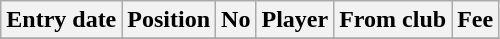<table class="wikitable sortable">
<tr>
<th>Entry date</th>
<th>Position</th>
<th>No</th>
<th>Player</th>
<th>From club</th>
<th>Fee</th>
</tr>
<tr>
</tr>
</table>
